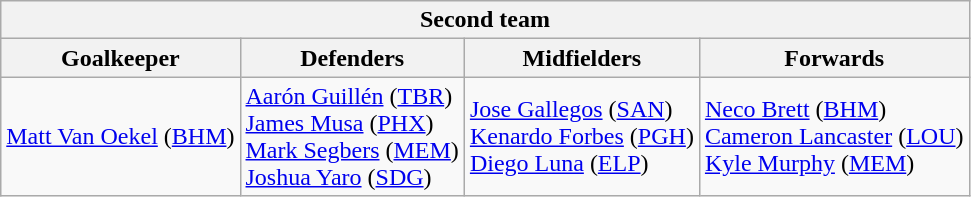<table class="wikitable">
<tr>
<th colspan="4">Second team</th>
</tr>
<tr>
<th>Goalkeeper</th>
<th>Defenders</th>
<th>Midfielders</th>
<th>Forwards</th>
</tr>
<tr>
<td> <a href='#'>Matt Van Oekel</a> (<a href='#'>BHM</a>)</td>
<td> <a href='#'>Aarón Guillén</a> (<a href='#'>TBR</a>)<br> <a href='#'>James Musa</a> (<a href='#'>PHX</a>)<br> <a href='#'>Mark Segbers</a> (<a href='#'>MEM</a>)<br> <a href='#'>Joshua Yaro</a> (<a href='#'>SDG</a>)</td>
<td> <a href='#'>Jose Gallegos</a> (<a href='#'>SAN</a>)<br> <a href='#'>Kenardo Forbes</a> (<a href='#'>PGH</a>)<br> <a href='#'>Diego Luna</a> (<a href='#'>ELP</a>)</td>
<td> <a href='#'>Neco Brett</a> (<a href='#'>BHM</a>)<br> <a href='#'>Cameron Lancaster</a> (<a href='#'>LOU</a>)<br> <a href='#'>Kyle Murphy</a> (<a href='#'>MEM</a>)</td>
</tr>
</table>
